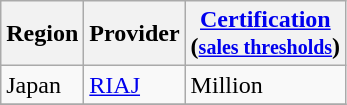<table class="wikitable" border="1">
<tr>
<th>Region</th>
<th>Provider</th>
<th><a href='#'>Certification</a><br>(<small><a href='#'>sales thresholds</a></small>)</th>
</tr>
<tr>
<td>Japan</td>
<td><a href='#'>RIAJ</a></td>
<td>Million</td>
</tr>
<tr>
</tr>
</table>
